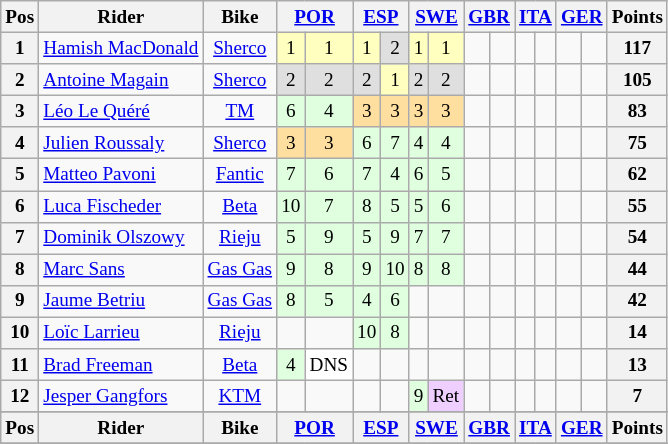<table class="wikitable" style="font-size: 80%; text-align:center">
<tr valign="top">
<th valign="middle">Pos</th>
<th valign="middle">Rider</th>
<th valign="middle">Bike</th>
<th colspan=2><a href='#'>POR</a><br></th>
<th colspan=2><a href='#'>ESP</a><br></th>
<th colspan=2><a href='#'>SWE</a><br></th>
<th colspan=2><a href='#'>GBR</a><br></th>
<th colspan=2><a href='#'>ITA</a><br></th>
<th colspan=2><a href='#'>GER</a><br></th>
<th valign="middle">Points</th>
</tr>
<tr>
<th>1</th>
<td align=left> <a href='#'>Hamish MacDonald</a></td>
<td><a href='#'>Sherco</a></td>
<td style="background:#ffffbf;">1</td>
<td style="background:#ffffbf;">1</td>
<td style="background:#ffffbf;">1</td>
<td style="background:#dfdfdf;">2</td>
<td style="background:#ffffbf;">1</td>
<td style="background:#ffffbf;">1</td>
<td></td>
<td></td>
<td></td>
<td></td>
<td></td>
<td></td>
<th>117</th>
</tr>
<tr>
<th>2</th>
<td align=left> <a href='#'>Antoine Magain</a></td>
<td><a href='#'>Sherco</a></td>
<td style="background:#dfdfdf;">2</td>
<td style="background:#dfdfdf;">2</td>
<td style="background:#dfdfdf;">2</td>
<td style="background:#ffffbf;">1</td>
<td style="background:#dfdfdf;">2</td>
<td style="background:#dfdfdf;">2</td>
<td></td>
<td></td>
<td></td>
<td></td>
<td></td>
<td></td>
<th>105</th>
</tr>
<tr>
<th>3</th>
<td align=left> <a href='#'>Léo Le Quéré</a></td>
<td><a href='#'>TM</a></td>
<td style="background:#dfffdf;">6</td>
<td style="background:#dfffdf;">4</td>
<td style="background:#ffdf9f;">3</td>
<td style="background:#ffdf9f;">3</td>
<td style="background:#ffdf9f;">3</td>
<td style="background:#ffdf9f;">3</td>
<td></td>
<td></td>
<td></td>
<td></td>
<td></td>
<td></td>
<th>83</th>
</tr>
<tr>
<th>4</th>
<td align=left> <a href='#'>Julien Roussaly</a></td>
<td><a href='#'>Sherco</a></td>
<td style="background:#ffdf9f;">3</td>
<td style="background:#ffdf9f;">3</td>
<td style="background:#dfffdf;">6</td>
<td style="background:#dfffdf;">7</td>
<td style="background:#dfffdf;">4</td>
<td style="background:#dfffdf;">4</td>
<td></td>
<td></td>
<td></td>
<td></td>
<td></td>
<td></td>
<th>75</th>
</tr>
<tr>
<th>5</th>
<td align=left> <a href='#'>Matteo Pavoni</a></td>
<td><a href='#'>Fantic</a></td>
<td style="background:#dfffdf;">7</td>
<td style="background:#dfffdf;">6</td>
<td style="background:#dfffdf;">7</td>
<td style="background:#dfffdf;">4</td>
<td style="background:#dfffdf;">6</td>
<td style="background:#dfffdf;">5</td>
<td></td>
<td></td>
<td></td>
<td></td>
<td></td>
<td></td>
<th>62</th>
</tr>
<tr>
<th>6</th>
<td align=left> <a href='#'>Luca Fischeder</a></td>
<td><a href='#'>Beta</a></td>
<td style="background:#dfffdf;">10</td>
<td style="background:#dfffdf;">7</td>
<td style="background:#dfffdf;">8</td>
<td style="background:#dfffdf;">5</td>
<td style="background:#dfffdf;">5</td>
<td style="background:#dfffdf;">6</td>
<td></td>
<td></td>
<td></td>
<td></td>
<td></td>
<td></td>
<th>55</th>
</tr>
<tr>
<th>7</th>
<td align=left> <a href='#'>Dominik Olszowy</a></td>
<td><a href='#'>Rieju</a></td>
<td style="background:#dfffdf;">5</td>
<td style="background:#dfffdf;">9</td>
<td style="background:#dfffdf;">5</td>
<td style="background:#dfffdf;">9</td>
<td style="background:#dfffdf;">7</td>
<td style="background:#dfffdf;">7</td>
<td></td>
<td></td>
<td></td>
<td></td>
<td></td>
<td></td>
<th>54</th>
</tr>
<tr>
<th>8</th>
<td align=left> <a href='#'>Marc Sans</a></td>
<td><a href='#'>Gas Gas</a></td>
<td style="background:#dfffdf;">9</td>
<td style="background:#dfffdf;">8</td>
<td style="background:#dfffdf;">9</td>
<td style="background:#dfffdf;">10</td>
<td style="background:#dfffdf;">8</td>
<td style="background:#dfffdf;">8</td>
<td></td>
<td></td>
<td></td>
<td></td>
<td></td>
<td></td>
<th>44</th>
</tr>
<tr>
<th>9</th>
<td align=left> <a href='#'>Jaume Betriu</a></td>
<td><a href='#'>Gas Gas</a></td>
<td style="background:#dfffdf;">8</td>
<td style="background:#dfffdf;">5</td>
<td style="background:#dfffdf;">4</td>
<td style="background:#dfffdf;">6</td>
<td></td>
<td></td>
<td></td>
<td></td>
<td></td>
<td></td>
<td></td>
<td></td>
<th>42</th>
</tr>
<tr>
<th>10</th>
<td align=left> <a href='#'>Loïc Larrieu</a></td>
<td><a href='#'>Rieju</a></td>
<td></td>
<td></td>
<td style="background:#dfffdf;">10</td>
<td style="background:#dfffdf;">8</td>
<td></td>
<td></td>
<td></td>
<td></td>
<td></td>
<td></td>
<td></td>
<td></td>
<th>14</th>
</tr>
<tr>
<th>11</th>
<td align=left> <a href='#'>Brad Freeman</a></td>
<td><a href='#'>Beta</a></td>
<td style="background:#dfffdf;">4</td>
<td style="background:#ffffff;">DNS</td>
<td></td>
<td></td>
<td></td>
<td></td>
<td></td>
<td></td>
<td></td>
<td></td>
<td></td>
<td></td>
<th>13</th>
</tr>
<tr>
<th>12</th>
<td align=left> <a href='#'>Jesper Gangfors</a></td>
<td><a href='#'>KTM</a></td>
<td></td>
<td></td>
<td></td>
<td></td>
<td style="background:#dfffdf;">9</td>
<td style="background:#efcfff;">Ret</td>
<td></td>
<td></td>
<td></td>
<td></td>
<td></td>
<td></td>
<th>7</th>
</tr>
<tr>
</tr>
<tr valign="top">
<th valign="middle">Pos</th>
<th valign="middle">Rider</th>
<th valign="middle">Bike</th>
<th colspan=2><a href='#'>POR</a><br></th>
<th colspan=2><a href='#'>ESP</a><br></th>
<th colspan=2><a href='#'>SWE</a><br></th>
<th colspan=2><a href='#'>GBR</a><br></th>
<th colspan=2><a href='#'>ITA</a><br></th>
<th colspan=2><a href='#'>GER</a><br></th>
<th valign="middle">Points</th>
</tr>
<tr>
</tr>
</table>
